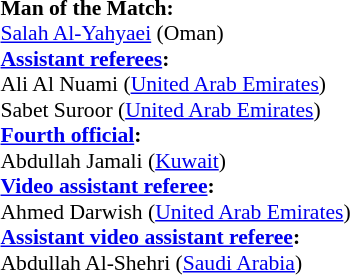<table style="width:100%; font-size:90%;">
<tr>
<td><br><strong>Man of the Match:</strong>
<br> <a href='#'>Salah Al-Yahyaei</a> (Oman)<br><strong><a href='#'>Assistant referees</a>:</strong>
<br>Ali Al Nuami (<a href='#'>United Arab Emirates</a>)
<br>Sabet Suroor (<a href='#'>United Arab Emirates</a>)
<br><strong><a href='#'>Fourth official</a>:</strong>
<br>Abdullah Jamali (<a href='#'>Kuwait</a>)
<br><strong><a href='#'>Video assistant referee</a>:</strong>
<br>Ahmed Darwish (<a href='#'>United Arab Emirates</a>)
<br><strong><a href='#'>Assistant video assistant referee</a>:</strong>
<br>Abdullah Al-Shehri (<a href='#'>Saudi Arabia</a>)</td>
</tr>
</table>
